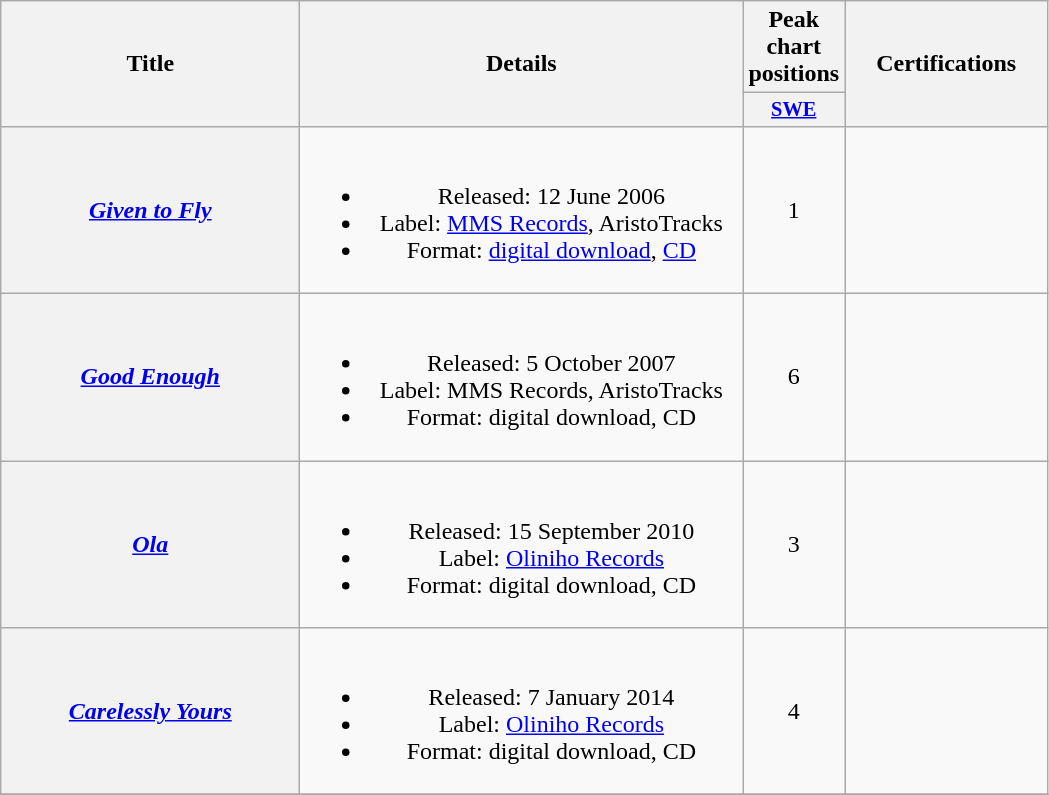<table class="wikitable plainrowheaders" style="text-align:center;">
<tr>
<th scope="col" rowspan="2" style="width:12em;">Title</th>
<th scope="col" rowspan="2" style="width:18em;">Details</th>
<th scope="col" colspan="1">Peak chart positions</th>
<th scope="col" rowspan="2" style="width:8em;">Certifications</th>
</tr>
<tr>
<th scope="col" style="width:3em;font-size:85%;"><a href='#'>SWE</a><br></th>
</tr>
<tr>
<th scope="row"><em><a href='#'>Given to Fly</a></em></th>
<td><br><ul><li>Released: 12 June 2006</li><li>Label: <a href='#'>MMS Records</a>, AristoTracks</li><li>Format: <a href='#'>digital download</a>, <a href='#'>CD</a></li></ul></td>
<td>1</td>
<td></td>
</tr>
<tr>
<th scope="row"><em><a href='#'>Good Enough</a></em></th>
<td><br><ul><li>Released: 5 October 2007</li><li>Label: MMS Records, AristoTracks</li><li>Format: digital download, CD</li></ul></td>
<td>6</td>
<td></td>
</tr>
<tr>
<th scope="row"><em><a href='#'>Ola</a></em></th>
<td><br><ul><li>Released: 15 September 2010</li><li>Label: <a href='#'>Oliniho Records</a></li><li>Format: digital download, CD</li></ul></td>
<td>3</td>
<td></td>
</tr>
<tr>
<th scope="row"><em><a href='#'>Carelessly Yours</a></em></th>
<td><br><ul><li>Released: 7 January 2014</li><li>Label: <a href='#'>Oliniho Records</a></li><li>Format: digital download, CD</li></ul></td>
<td>4</td>
<td></td>
</tr>
<tr>
</tr>
</table>
